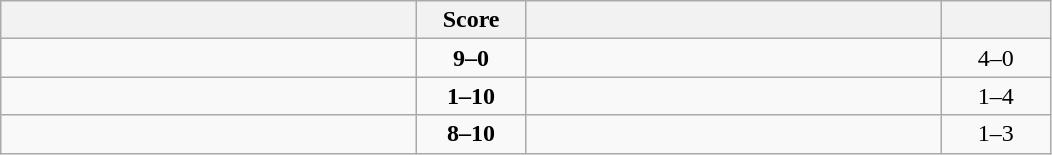<table class="wikitable" style="text-align: center; ">
<tr>
<th align="right" width="270"></th>
<th width="65">Score</th>
<th align="left" width="270"></th>
<th width="65"></th>
</tr>
<tr>
<td align="left"><strong></strong></td>
<td><strong>9–0</strong></td>
<td align="left"></td>
<td>4–0 <strong></strong></td>
</tr>
<tr>
<td align="left"></td>
<td><strong>1–10</strong></td>
<td align="left"><strong></strong></td>
<td>1–4 <strong></strong></td>
</tr>
<tr>
<td align="left"></td>
<td><strong>8–10</strong></td>
<td align="left"><strong></strong></td>
<td>1–3 <strong></strong></td>
</tr>
</table>
